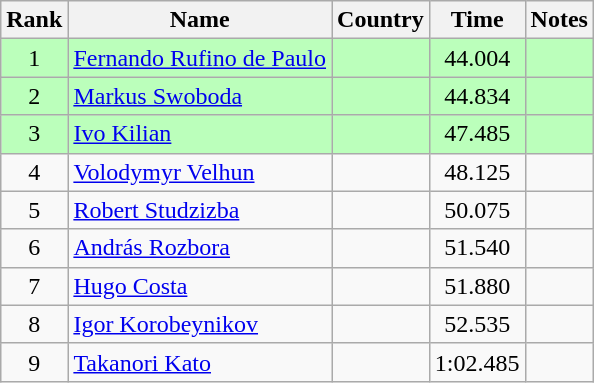<table class="wikitable" style="text-align:center">
<tr>
<th>Rank</th>
<th>Name</th>
<th>Country</th>
<th>Time</th>
<th>Notes</th>
</tr>
<tr bgcolor=bbffbb>
<td>1</td>
<td align="left"><a href='#'>Fernando Rufino de Paulo</a></td>
<td align="left"></td>
<td>44.004</td>
<td></td>
</tr>
<tr bgcolor=bbffbb>
<td>2</td>
<td align="left"><a href='#'>Markus Swoboda</a></td>
<td align="left"></td>
<td>44.834</td>
<td></td>
</tr>
<tr bgcolor=bbffbb>
<td>3</td>
<td align="left"><a href='#'>Ivo Kilian</a></td>
<td align="left"></td>
<td>47.485</td>
<td></td>
</tr>
<tr>
<td>4</td>
<td align="left"><a href='#'>Volodymyr Velhun</a></td>
<td align="left"></td>
<td>48.125</td>
<td></td>
</tr>
<tr>
<td>5</td>
<td align="left"><a href='#'>Robert Studzizba</a></td>
<td align="left"></td>
<td>50.075</td>
<td></td>
</tr>
<tr>
<td>6</td>
<td align="left"><a href='#'>András Rozbora</a></td>
<td align="left"></td>
<td>51.540</td>
<td></td>
</tr>
<tr>
<td>7</td>
<td align="left"><a href='#'>Hugo Costa</a></td>
<td align="left"></td>
<td>51.880</td>
<td></td>
</tr>
<tr>
<td>8</td>
<td align="left"><a href='#'>Igor Korobeynikov</a></td>
<td align="left"></td>
<td>52.535</td>
<td></td>
</tr>
<tr>
<td>9</td>
<td align="left"><a href='#'>Takanori Kato</a></td>
<td align="left"></td>
<td>1:02.485</td>
<td></td>
</tr>
</table>
